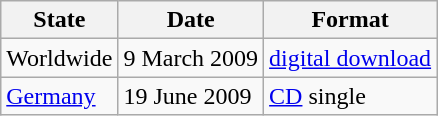<table class="wikitable">
<tr>
<th>State</th>
<th>Date</th>
<th>Format</th>
</tr>
<tr>
<td>Worldwide</td>
<td>9 March 2009</td>
<td><a href='#'>digital download</a></td>
</tr>
<tr>
<td><a href='#'>Germany</a></td>
<td>19 June 2009</td>
<td><a href='#'>CD</a> single</td>
</tr>
</table>
